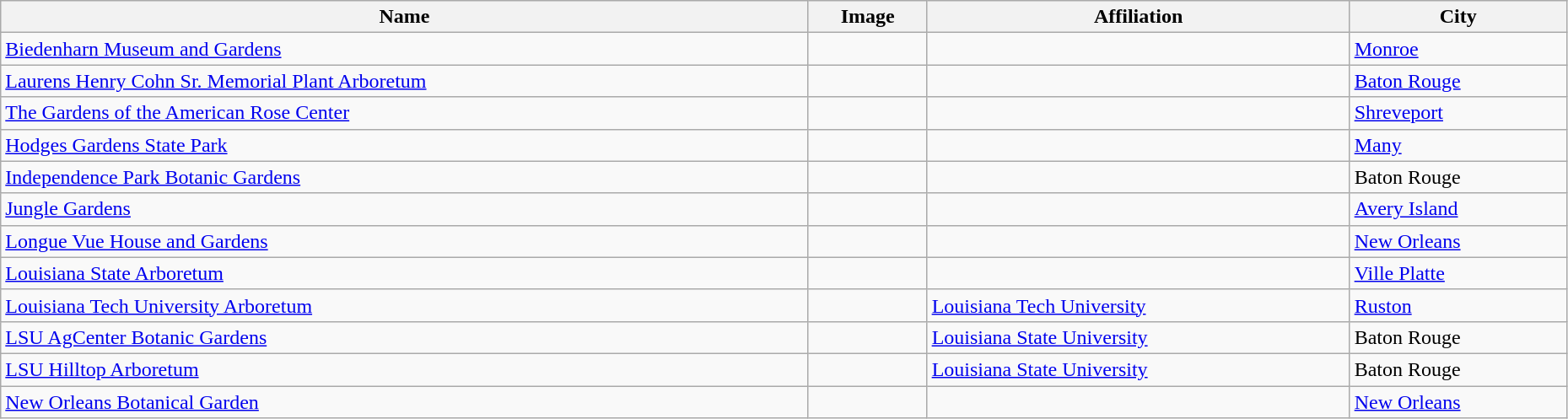<table class="wikitable" style="width:98%">
<tr>
<th>Name</th>
<th>Image</th>
<th>Affiliation</th>
<th>City</th>
</tr>
<tr>
<td><a href='#'>Biedenharn Museum and Gardens</a></td>
<td></td>
<td></td>
<td><a href='#'>Monroe</a></td>
</tr>
<tr>
<td><a href='#'>Laurens Henry Cohn Sr. Memorial Plant Arboretum</a></td>
<td></td>
<td></td>
<td><a href='#'>Baton Rouge</a></td>
</tr>
<tr>
<td><a href='#'>The Gardens of the American Rose Center</a></td>
<td></td>
<td></td>
<td><a href='#'>Shreveport</a></td>
</tr>
<tr>
<td><a href='#'>Hodges Gardens State Park</a></td>
<td></td>
<td></td>
<td><a href='#'>Many</a></td>
</tr>
<tr>
<td><a href='#'>Independence Park Botanic Gardens</a></td>
<td></td>
<td></td>
<td>Baton Rouge</td>
</tr>
<tr>
<td><a href='#'>Jungle Gardens</a></td>
<td></td>
<td></td>
<td><a href='#'>Avery Island</a></td>
</tr>
<tr>
<td><a href='#'>Longue Vue House and Gardens</a></td>
<td></td>
<td></td>
<td><a href='#'>New Orleans</a></td>
</tr>
<tr>
<td><a href='#'>Louisiana State Arboretum</a></td>
<td></td>
<td></td>
<td><a href='#'>Ville Platte</a></td>
</tr>
<tr>
<td><a href='#'>Louisiana Tech University Arboretum</a></td>
<td></td>
<td><a href='#'>Louisiana Tech University</a></td>
<td><a href='#'>Ruston</a></td>
</tr>
<tr>
<td><a href='#'>LSU AgCenter Botanic Gardens</a></td>
<td></td>
<td><a href='#'>Louisiana State University</a></td>
<td>Baton Rouge</td>
</tr>
<tr>
<td><a href='#'>LSU Hilltop Arboretum</a></td>
<td></td>
<td><a href='#'>Louisiana State University</a></td>
<td>Baton Rouge</td>
</tr>
<tr>
<td><a href='#'>New Orleans Botanical Garden</a></td>
<td></td>
<td></td>
<td><a href='#'>New Orleans</a></td>
</tr>
</table>
